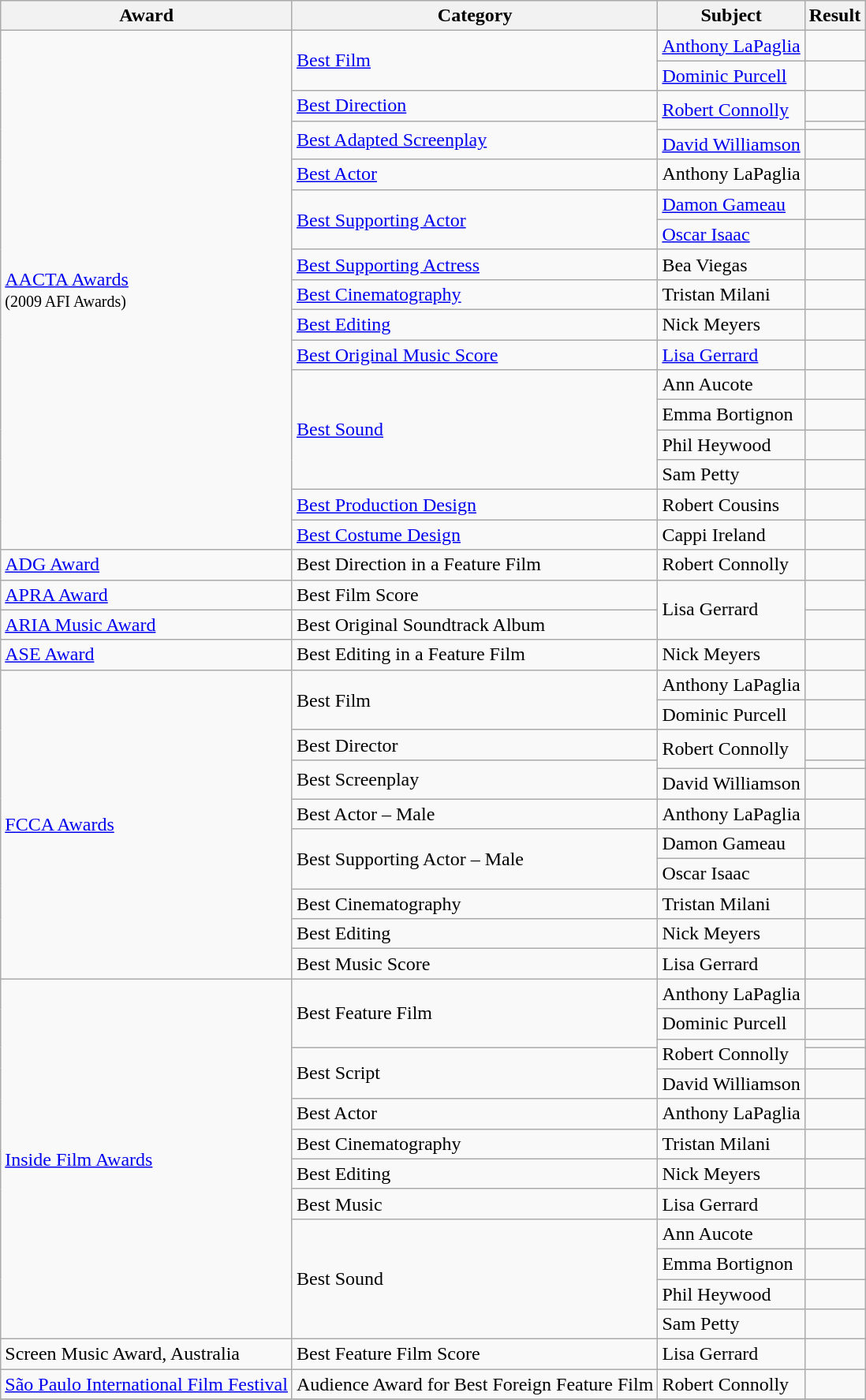<table class="wikitable">
<tr>
<th>Award</th>
<th>Category</th>
<th>Subject</th>
<th>Result</th>
</tr>
<tr>
<td rowspan=18><a href='#'>AACTA Awards</a><br><small>(2009 AFI Awards)</small></td>
<td rowspan=2><a href='#'>Best Film</a></td>
<td><a href='#'>Anthony LaPaglia</a></td>
<td></td>
</tr>
<tr>
<td><a href='#'>Dominic Purcell</a></td>
<td></td>
</tr>
<tr>
<td><a href='#'>Best Direction</a></td>
<td rowspan=2><a href='#'>Robert Connolly</a></td>
<td></td>
</tr>
<tr>
<td rowspan=2><a href='#'>Best Adapted Screenplay</a></td>
<td></td>
</tr>
<tr>
<td><a href='#'>David Williamson</a></td>
<td></td>
</tr>
<tr>
<td><a href='#'>Best Actor</a></td>
<td>Anthony LaPaglia</td>
<td></td>
</tr>
<tr>
<td rowspan=2><a href='#'>Best Supporting Actor</a></td>
<td><a href='#'>Damon Gameau</a></td>
<td></td>
</tr>
<tr>
<td><a href='#'>Oscar Isaac</a></td>
<td></td>
</tr>
<tr>
<td><a href='#'>Best Supporting Actress</a></td>
<td>Bea Viegas</td>
<td></td>
</tr>
<tr>
<td><a href='#'>Best Cinematography</a></td>
<td>Tristan Milani</td>
<td></td>
</tr>
<tr>
<td><a href='#'>Best Editing</a></td>
<td>Nick Meyers</td>
<td></td>
</tr>
<tr>
<td><a href='#'>Best Original Music Score</a></td>
<td><a href='#'>Lisa Gerrard</a></td>
<td></td>
</tr>
<tr>
<td rowspan=4><a href='#'>Best Sound</a></td>
<td>Ann Aucote</td>
<td></td>
</tr>
<tr>
<td>Emma Bortignon</td>
<td></td>
</tr>
<tr>
<td>Phil Heywood</td>
<td></td>
</tr>
<tr>
<td>Sam Petty</td>
<td></td>
</tr>
<tr>
<td><a href='#'>Best Production Design</a></td>
<td>Robert Cousins</td>
<td></td>
</tr>
<tr>
<td><a href='#'>Best Costume Design</a></td>
<td>Cappi Ireland</td>
<td></td>
</tr>
<tr>
<td><a href='#'>ADG Award</a></td>
<td>Best Direction in a Feature Film</td>
<td>Robert Connolly</td>
<td></td>
</tr>
<tr>
<td><a href='#'>APRA Award</a></td>
<td>Best Film Score</td>
<td rowspan=2>Lisa Gerrard</td>
<td></td>
</tr>
<tr>
<td><a href='#'>ARIA Music Award</a></td>
<td>Best Original Soundtrack Album</td>
<td></td>
</tr>
<tr>
<td><a href='#'>ASE Award</a></td>
<td>Best Editing in a Feature Film</td>
<td>Nick Meyers</td>
<td></td>
</tr>
<tr>
<td rowspan=11><a href='#'>FCCA Awards</a></td>
<td rowspan=2>Best Film</td>
<td>Anthony LaPaglia</td>
<td></td>
</tr>
<tr>
<td>Dominic Purcell</td>
<td></td>
</tr>
<tr>
<td>Best Director</td>
<td rowspan=2>Robert Connolly</td>
<td></td>
</tr>
<tr>
<td rowspan=2>Best Screenplay</td>
<td></td>
</tr>
<tr>
<td>David Williamson</td>
<td></td>
</tr>
<tr>
<td>Best Actor – Male</td>
<td>Anthony LaPaglia</td>
<td></td>
</tr>
<tr>
<td rowspan=2>Best Supporting Actor – Male</td>
<td>Damon Gameau</td>
<td></td>
</tr>
<tr>
<td>Oscar Isaac</td>
<td></td>
</tr>
<tr>
<td>Best Cinematography</td>
<td>Tristan Milani</td>
<td></td>
</tr>
<tr>
<td>Best Editing</td>
<td>Nick Meyers</td>
<td></td>
</tr>
<tr>
<td>Best Music Score</td>
<td>Lisa Gerrard</td>
<td></td>
</tr>
<tr>
<td rowspan=13><a href='#'>Inside Film Awards</a></td>
<td rowspan=3>Best Feature Film</td>
<td>Anthony LaPaglia</td>
<td></td>
</tr>
<tr>
<td>Dominic Purcell</td>
<td></td>
</tr>
<tr>
<td rowspan=2>Robert Connolly</td>
<td></td>
</tr>
<tr>
<td rowspan=2>Best Script</td>
<td></td>
</tr>
<tr>
<td>David Williamson</td>
<td></td>
</tr>
<tr>
<td>Best Actor</td>
<td>Anthony LaPaglia</td>
<td></td>
</tr>
<tr>
<td>Best Cinematography</td>
<td>Tristan Milani</td>
<td></td>
</tr>
<tr>
<td>Best Editing</td>
<td>Nick Meyers</td>
<td></td>
</tr>
<tr>
<td>Best Music</td>
<td>Lisa Gerrard</td>
<td></td>
</tr>
<tr>
<td rowspan=4>Best Sound</td>
<td>Ann Aucote</td>
<td></td>
</tr>
<tr>
<td>Emma Bortignon</td>
<td></td>
</tr>
<tr>
<td>Phil Heywood</td>
<td></td>
</tr>
<tr>
<td>Sam Petty</td>
<td></td>
</tr>
<tr>
<td>Screen Music Award, Australia</td>
<td>Best Feature Film Score</td>
<td>Lisa Gerrard</td>
<td></td>
</tr>
<tr>
<td><a href='#'>São Paulo International Film Festival</a></td>
<td>Audience Award for Best Foreign Feature Film</td>
<td>Robert Connolly</td>
<td></td>
</tr>
<tr>
</tr>
</table>
